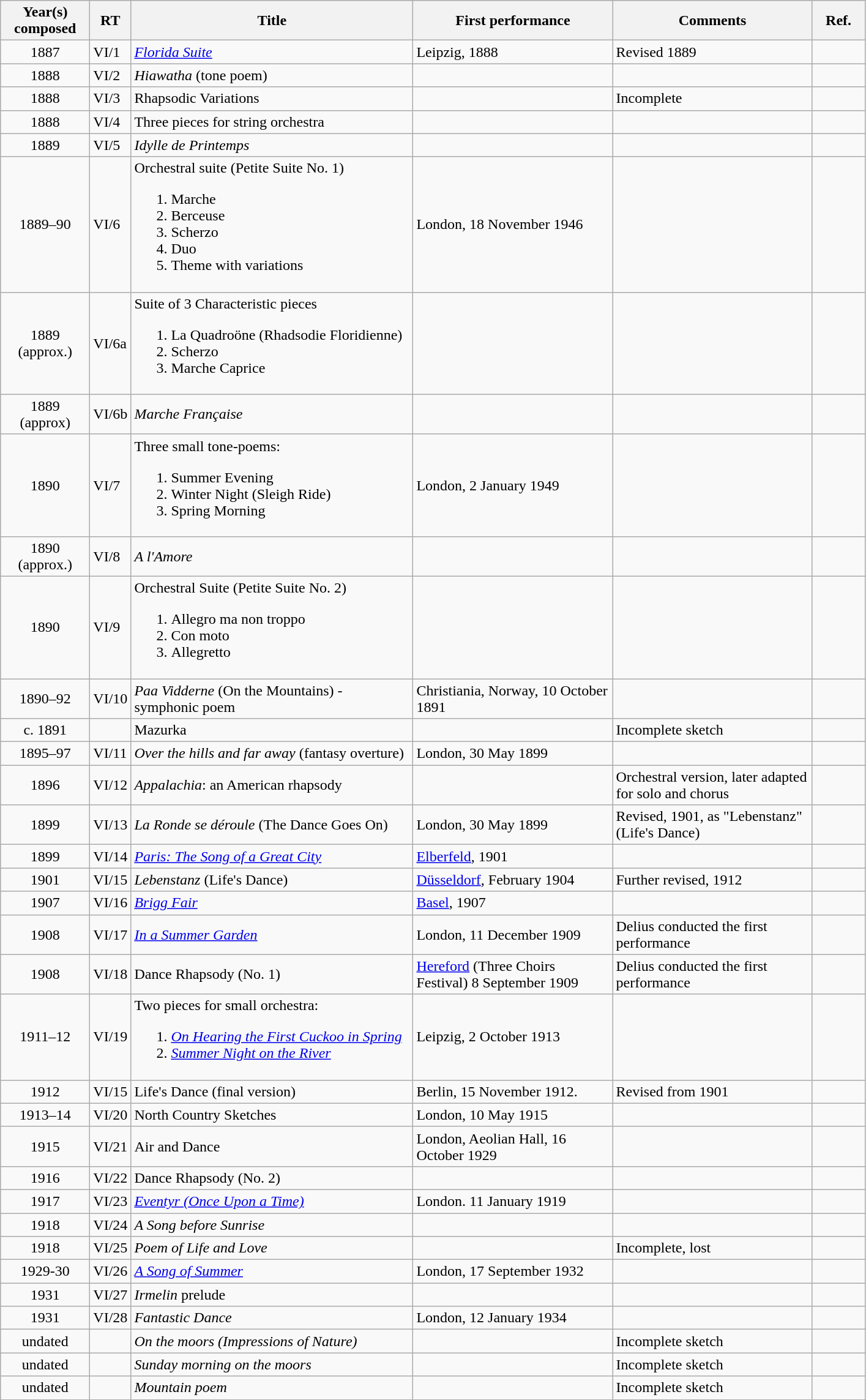<table Class = "wikitable sortable">
<tr>
<th width="90">Year(s) composed</th>
<th>RT</th>
<th width="300">Title</th>
<th width="210">First performance</th>
<th width="210">Comments</th>
<th width= "50">Ref.</th>
</tr>
<tr>
<td align= "center">1887</td>
<td>VI/1</td>
<td><em><a href='#'>Florida Suite</a></em></td>
<td>Leipzig, 1888</td>
<td>Revised 1889</td>
<td></td>
</tr>
<tr>
<td align= "center">1888</td>
<td>VI/2</td>
<td><em>Hiawatha</em> (tone poem)</td>
<td></td>
<td></td>
<td></td>
</tr>
<tr>
<td align= "center">1888</td>
<td>VI/3</td>
<td>Rhapsodic Variations</td>
<td></td>
<td>Incomplete</td>
<td></td>
</tr>
<tr>
<td align= "center">1888</td>
<td>VI/4</td>
<td>Three pieces for string orchestra</td>
<td></td>
<td></td>
<td></td>
</tr>
<tr>
<td align= "center">1889</td>
<td>VI/5</td>
<td><em>Idylle de Printemps</em></td>
<td></td>
<td></td>
<td></td>
</tr>
<tr>
<td align= "center">1889–90</td>
<td>VI/6</td>
<td>Orchestral suite (Petite Suite No. 1)<br><ol><li>Marche</li><li>Berceuse</li><li>Scherzo</li><li>Duo</li><li>Theme with variations</li></ol></td>
<td>London, 18 November 1946</td>
<td></td>
<td></td>
</tr>
<tr>
<td align= "center">1889 (approx.)</td>
<td>VI/6a</td>
<td>Suite of 3 Characteristic pieces<br><ol><li>La Quadroöne (Rhadsodie Floridienne)</li><li>Scherzo</li><li>Marche Caprice</li></ol></td>
<td></td>
<td></td>
<td></td>
</tr>
<tr>
<td align= "center">1889 (approx)</td>
<td>VI/6b</td>
<td><em>Marche Française</em></td>
<td></td>
<td></td>
<td></td>
</tr>
<tr>
<td align= "center">1890</td>
<td>VI/7</td>
<td>Three small tone-poems:<br><ol><li>Summer Evening</li><li>Winter Night (Sleigh Ride)</li><li>Spring Morning</li></ol></td>
<td>London, 2 January 1949</td>
<td></td>
<td></td>
</tr>
<tr>
<td align= "center">1890 (approx.)</td>
<td>VI/8</td>
<td><em>A l'Amore</em></td>
<td></td>
<td></td>
<td></td>
</tr>
<tr>
<td align= "center">1890</td>
<td>VI/9</td>
<td>Orchestral Suite (Petite Suite No. 2)<br><ol><li>Allegro ma non troppo</li><li>Con moto</li><li>Allegretto</li></ol></td>
<td></td>
<td></td>
<td></td>
</tr>
<tr>
<td align= "center">1890–92</td>
<td>VI/10</td>
<td><em>Paa Vidderne</em> (On the Mountains) - symphonic poem</td>
<td>Christiania, Norway, 10 October 1891</td>
<td></td>
<td></td>
</tr>
<tr>
<td align= "center">c. 1891</td>
<td></td>
<td>Mazurka</td>
<td></td>
<td>Incomplete sketch</td>
<td></td>
</tr>
<tr>
<td align= "center">1895–97</td>
<td>VI/11</td>
<td><em>Over the hills and far away</em> (fantasy overture)</td>
<td>London, 30 May 1899</td>
<td></td>
<td></td>
</tr>
<tr>
<td align= "center">1896</td>
<td>VI/12</td>
<td><em>Appalachia</em>: an American rhapsody</td>
<td></td>
<td>Orchestral version, later adapted for solo and chorus</td>
<td></td>
</tr>
<tr>
<td align= "center">1899</td>
<td>VI/13</td>
<td><em>La Ronde se déroule</em> (The Dance Goes On)</td>
<td>London, 30 May 1899</td>
<td>Revised, 1901, as  "Lebenstanz" (Life's Dance)</td>
<td></td>
</tr>
<tr>
<td align= "center">1899</td>
<td>VI/14</td>
<td><em><a href='#'>Paris: The Song of a Great City</a></em></td>
<td><a href='#'>Elberfeld</a>, 1901</td>
<td></td>
<td></td>
</tr>
<tr>
<td align= "center">1901</td>
<td>VI/15</td>
<td><em>Lebenstanz</em> (Life's Dance)</td>
<td><a href='#'>Düsseldorf</a>, February 1904</td>
<td>Further revised, 1912</td>
<td></td>
</tr>
<tr>
<td align= "center">1907</td>
<td>VI/16</td>
<td><em><a href='#'>Brigg Fair</a></em></td>
<td><a href='#'>Basel</a>, 1907</td>
<td></td>
<td></td>
</tr>
<tr>
<td align= "center">1908</td>
<td>VI/17</td>
<td><em><a href='#'>In a Summer Garden</a></em></td>
<td>London, 11 December 1909</td>
<td>Delius conducted the first performance</td>
<td></td>
</tr>
<tr>
<td align= "center">1908</td>
<td>VI/18</td>
<td>Dance Rhapsody (No. 1)</td>
<td><a href='#'>Hereford</a> (Three Choirs Festival) 8 September 1909</td>
<td>Delius conducted the first performance</td>
<td></td>
</tr>
<tr>
<td align= "center">1911–12</td>
<td>VI/19</td>
<td>Two pieces for small orchestra:<br><ol><li><em><a href='#'>On Hearing the First Cuckoo in Spring</a></em></li><li><em><a href='#'>Summer Night on the River</a></em></li></ol></td>
<td>Leipzig, 2 October 1913</td>
<td></td>
<td></td>
</tr>
<tr>
<td align= "center">1912</td>
<td>VI/15</td>
<td>Life's Dance (final version)</td>
<td>Berlin, 15 November 1912.</td>
<td>Revised from 1901</td>
<td></td>
</tr>
<tr>
<td align= "center">1913–14</td>
<td>VI/20</td>
<td>North Country Sketches</td>
<td>London, 10 May 1915</td>
<td></td>
<td></td>
</tr>
<tr>
<td align= "center">1915</td>
<td>VI/21</td>
<td>Air and Dance</td>
<td>London, Aeolian Hall, 16 October 1929</td>
<td></td>
<td></td>
</tr>
<tr>
<td align= "center">1916</td>
<td>VI/22</td>
<td>Dance Rhapsody (No. 2)</td>
<td></td>
<td></td>
<td></td>
</tr>
<tr>
<td align= "center">1917</td>
<td>VI/23</td>
<td><em><a href='#'>Eventyr (Once Upon a Time)</a></em></td>
<td>London. 11 January 1919</td>
<td></td>
<td></td>
</tr>
<tr>
<td align= "center">1918</td>
<td>VI/24</td>
<td><em>A Song before Sunrise</em></td>
<td></td>
<td></td>
<td></td>
</tr>
<tr>
<td align= "center">1918</td>
<td>VI/25</td>
<td><em>Poem of Life and Love</em></td>
<td></td>
<td>Incomplete, lost</td>
<td></td>
</tr>
<tr>
<td align= "center">1929-30</td>
<td>VI/26</td>
<td><em><a href='#'>A Song of Summer</a></em></td>
<td>London, 17 September 1932</td>
<td></td>
<td></td>
</tr>
<tr>
<td align= "center">1931</td>
<td>VI/27</td>
<td><em>Irmelin</em> prelude</td>
<td></td>
<td></td>
<td></td>
</tr>
<tr>
<td align= "center">1931</td>
<td>VI/28</td>
<td><em>Fantastic Dance</em></td>
<td>London, 12 January 1934</td>
<td></td>
<td></td>
</tr>
<tr>
<td align= "center">undated</td>
<td></td>
<td><em>On the moors (Impressions of Nature)</em></td>
<td></td>
<td>Incomplete sketch</td>
<td></td>
</tr>
<tr>
<td align= "center">undated</td>
<td></td>
<td><em>Sunday morning on the moors</em></td>
<td></td>
<td>Incomplete sketch</td>
<td></td>
</tr>
<tr>
<td align= "center">undated</td>
<td></td>
<td><em>Mountain poem</em></td>
<td></td>
<td>Incomplete sketch</td>
<td></td>
</tr>
</table>
